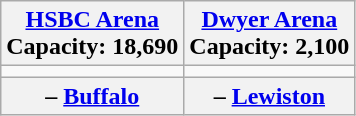<table class="wikitable" style="text-align:center;">
<tr>
<th><a href='#'>HSBC Arena</a><br>Capacity: 18,690</th>
<th><a href='#'>Dwyer Arena</a><br>Capacity: 2,100</th>
</tr>
<tr>
<td></td>
<td></td>
</tr>
<tr>
<th> – <a href='#'>Buffalo</a></th>
<th> – <a href='#'>Lewiston</a></th>
</tr>
</table>
